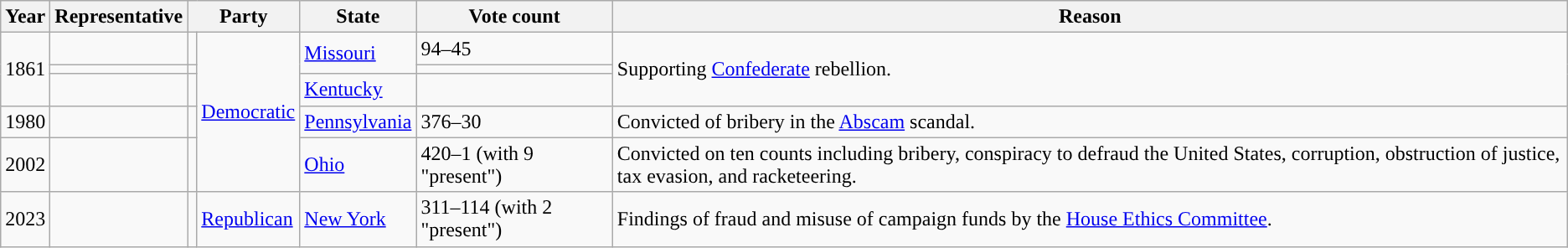<table class="wikitable sortable">
<tr>
<th>Year</th>
<th>Representative</th>
<th colspan=2>Party</th>
<th>State</th>
<th>Vote count</th>
<th class=unsortable>Reason</th>
</tr>
<tr>
<td rowspan=3>1861</td>
<td></td>
<td style="background-color:"></td>
<td rowspan=5><a href='#'>Democratic</a></td>
<td rowspan=2><a href='#'>Missouri</a></td>
<td>94–45</td>
<td rowspan=3>Supporting <a href='#'>Confederate</a> rebellion.</td>
</tr>
<tr>
<td></td>
<td style="background-color:"></td>
</tr>
<tr>
<td></td>
<td style="background-color:"></td>
<td><a href='#'>Kentucky</a></td>
<td></td>
</tr>
<tr>
<td>1980</td>
<td></td>
<td style="background-color:"></td>
<td><a href='#'>Pennsylvania</a></td>
<td>376–30</td>
<td>Convicted of bribery in the <a href='#'>Abscam</a> scandal.</td>
</tr>
<tr>
<td>2002</td>
<td></td>
<td style="background-color:"></td>
<td><a href='#'>Ohio</a></td>
<td>420–1 (with 9 "present")</td>
<td>Convicted on ten counts including bribery, conspiracy to defraud the United States, corruption, obstruction of justice, tax evasion, and racketeering.</td>
</tr>
<tr>
<td>2023</td>
<td></td>
<td style="background-color:"></td>
<td><a href='#'>Republican</a></td>
<td><a href='#'>New York</a></td>
<td>311–114 (with 2 "present")</td>
<td>Findings of fraud and misuse of campaign funds by the <a href='#'>House Ethics Committee</a>.</td>
</tr>
</table>
